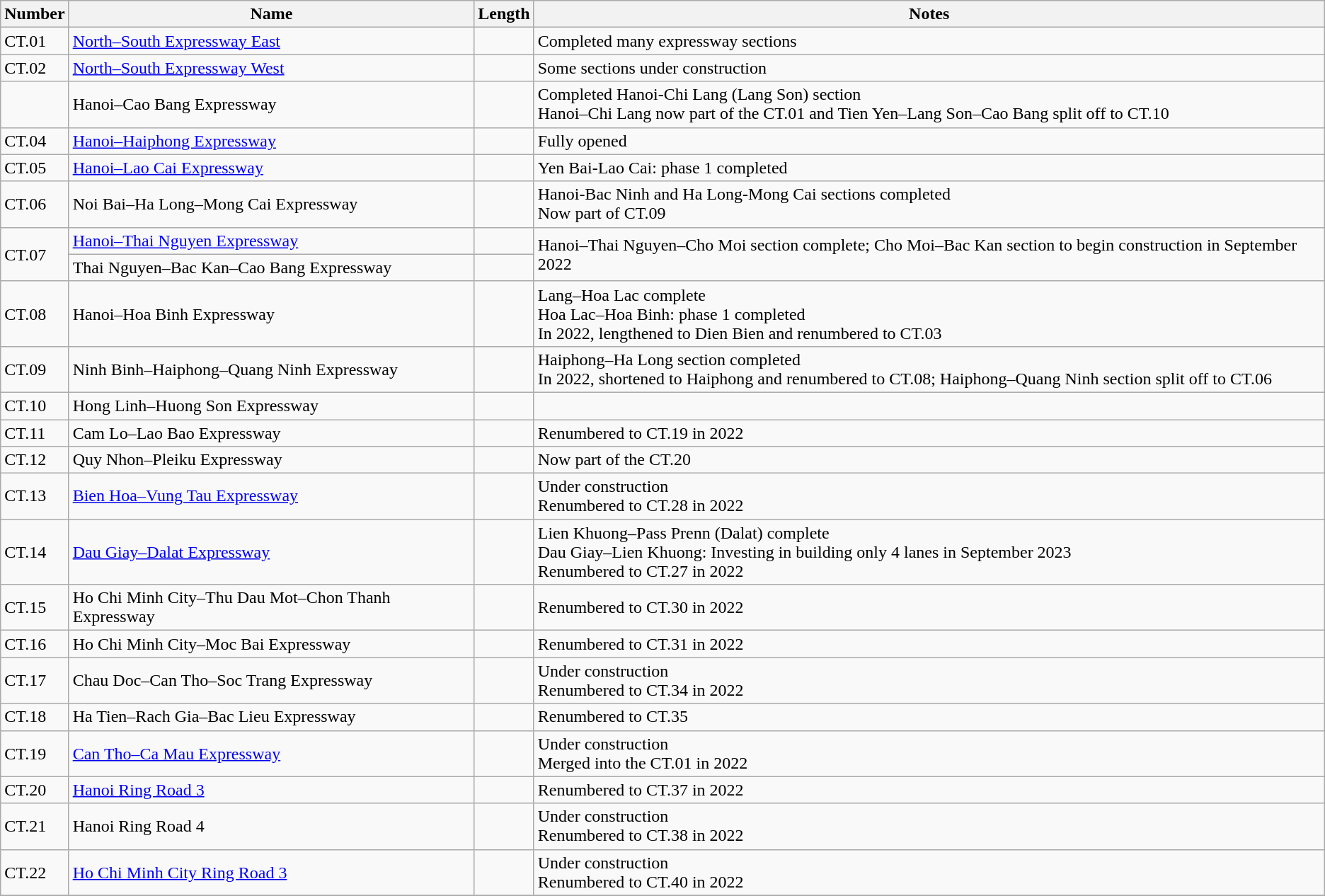<table class="wikitable">
<tr>
<th>Number</th>
<th>Name</th>
<th>Length</th>
<th>Notes</th>
</tr>
<tr>
<td> CT.01</td>
<td><a href='#'>North–South Expressway East</a></td>
<td></td>
<td>Completed many expressway sections</td>
</tr>
<tr>
<td> CT.02</td>
<td><a href='#'>North–South Expressway West</a></td>
<td></td>
<td>Some sections under construction</td>
</tr>
<tr>
<td></td>
<td>Hanoi–Cao Bang Expressway</td>
<td></td>
<td>Completed Hanoi-Chi Lang (Lang Son) section<br>Hanoi–Chi Lang now part of the CT.01 and Tien Yen–Lang Son–Cao Bang split off to CT.10</td>
</tr>
<tr>
<td> CT.04</td>
<td><a href='#'>Hanoi–Haiphong Expressway</a></td>
<td></td>
<td>Fully opened</td>
</tr>
<tr>
<td> CT.05</td>
<td><a href='#'>Hanoi–Lao Cai Expressway</a></td>
<td></td>
<td>Yen Bai-Lao Cai: phase 1 completed</td>
</tr>
<tr>
<td> CT.06</td>
<td>Noi Bai–Ha Long–Mong Cai Expressway</td>
<td></td>
<td>Hanoi-Bac Ninh and Ha Long-Mong Cai sections completed<br>Now part of CT.09</td>
</tr>
<tr>
<td rowspan="2"> CT.07</td>
<td><a href='#'>Hanoi–Thai Nguyen Expressway</a></td>
<td></td>
<td rowspan="2">Hanoi–Thai Nguyen–Cho Moi section complete; Cho Moi–Bac Kan section to begin construction in September 2022</td>
</tr>
<tr>
<td>Thai Nguyen–Bac Kan–Cao Bang Expressway</td>
<td></td>
</tr>
<tr>
<td> CT.08</td>
<td>Hanoi–Hoa Binh Expressway</td>
<td></td>
<td>Lang–Hoa Lac complete<br>Hoa Lac–Hoa Binh: phase 1 completed<br>In 2022, lengthened to Dien Bien and renumbered to CT.03</td>
</tr>
<tr>
<td> CT.09</td>
<td>Ninh Binh–Haiphong–Quang Ninh Expressway</td>
<td></td>
<td>Haiphong–Ha Long section completed<br>In 2022, shortened to Haiphong and renumbered to CT.08; Haiphong–Quang Ninh section split off to CT.06</td>
</tr>
<tr>
<td> CT.10</td>
<td>Hong Linh–Huong Son Expressway</td>
<td></td>
<td></td>
</tr>
<tr>
<td> CT.11</td>
<td>Cam Lo–Lao Bao Expressway</td>
<td></td>
<td>Renumbered to CT.19 in 2022</td>
</tr>
<tr>
<td> CT.12</td>
<td>Quy Nhon–Pleiku Expressway</td>
<td></td>
<td>Now part of the CT.20</td>
</tr>
<tr>
<td> CT.13</td>
<td><a href='#'>Bien Hoa–Vung Tau Expressway</a></td>
<td></td>
<td>Under construction<br>Renumbered to CT.28 in 2022</td>
</tr>
<tr>
<td> CT.14</td>
<td><a href='#'>Dau Giay–Dalat Expressway</a></td>
<td></td>
<td>Lien Khuong–Pass Prenn (Dalat) complete<br>Dau Giay–Lien Khuong: Investing in building only 4 lanes in September 2023<br>Renumbered to CT.27 in 2022</td>
</tr>
<tr>
<td> CT.15</td>
<td>Ho Chi Minh City–Thu Dau Mot–Chon Thanh Expressway</td>
<td></td>
<td>Renumbered to CT.30 in 2022</td>
</tr>
<tr>
<td> CT.16</td>
<td>Ho Chi Minh City–Moc Bai Expressway</td>
<td></td>
<td>Renumbered to CT.31 in 2022</td>
</tr>
<tr>
<td> CT.17</td>
<td>Chau Doc–Can Tho–Soc Trang Expressway</td>
<td></td>
<td>Under construction<br>Renumbered to CT.34 in 2022</td>
</tr>
<tr>
<td> CT.18</td>
<td>Ha Tien–Rach Gia–Bac Lieu Expressway</td>
<td></td>
<td>Renumbered to CT.35</td>
</tr>
<tr>
<td> CT.19</td>
<td><a href='#'>Can Tho–Ca Mau Expressway</a></td>
<td></td>
<td>Under construction<br>Merged into the CT.01 in 2022</td>
</tr>
<tr>
<td> CT.20</td>
<td><a href='#'>Hanoi Ring Road 3</a></td>
<td></td>
<td>Renumbered to CT.37 in 2022</td>
</tr>
<tr>
<td> CT.21</td>
<td>Hanoi Ring Road 4</td>
<td></td>
<td>Under construction<br>Renumbered to CT.38 in 2022</td>
</tr>
<tr>
<td> CT.22</td>
<td><a href='#'>Ho Chi Minh City Ring Road 3</a></td>
<td></td>
<td>Under construction<br>Renumbered to CT.40 in 2022</td>
</tr>
<tr>
</tr>
</table>
